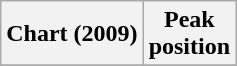<table class="wikitable sortable plainrowheaders" style="text-align:center">
<tr>
<th scope="col">Chart (2009)</th>
<th scope="col">Peak<br>position</th>
</tr>
<tr>
</tr>
</table>
